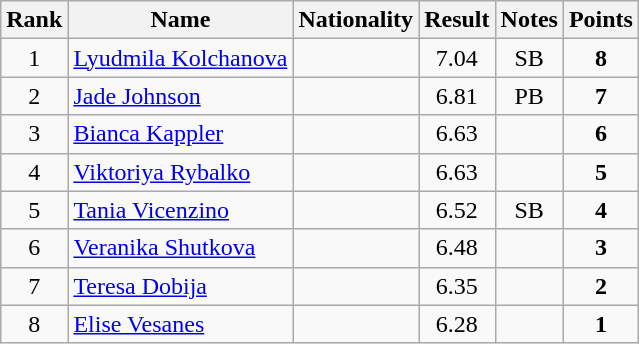<table class="wikitable sortable" style="text-align:center">
<tr>
<th>Rank</th>
<th>Name</th>
<th>Nationality</th>
<th>Result</th>
<th>Notes</th>
<th>Points</th>
</tr>
<tr>
<td>1</td>
<td align=left><a href='#'>Lyudmila Kolchanova</a></td>
<td align=left></td>
<td>7.04</td>
<td>SB</td>
<td><strong>8</strong></td>
</tr>
<tr>
<td>2</td>
<td align=left><a href='#'>Jade Johnson</a></td>
<td align=left></td>
<td>6.81</td>
<td>PB</td>
<td><strong>7</strong></td>
</tr>
<tr>
<td>3</td>
<td align=left><a href='#'>Bianca Kappler</a></td>
<td align=left></td>
<td>6.63</td>
<td></td>
<td><strong>6</strong></td>
</tr>
<tr>
<td>4</td>
<td align=left><a href='#'>Viktoriya Rybalko</a></td>
<td align=left></td>
<td>6.63</td>
<td></td>
<td><strong>5</strong></td>
</tr>
<tr>
<td>5</td>
<td align=left><a href='#'>Tania Vicenzino</a></td>
<td align=left></td>
<td>6.52</td>
<td>SB</td>
<td><strong>4</strong></td>
</tr>
<tr>
<td>6</td>
<td align=left><a href='#'>Veranika Shutkova</a></td>
<td align=left></td>
<td>6.48</td>
<td></td>
<td><strong>3</strong></td>
</tr>
<tr>
<td>7</td>
<td align=left><a href='#'>Teresa Dobija</a></td>
<td align=left></td>
<td>6.35</td>
<td></td>
<td><strong>2</strong></td>
</tr>
<tr>
<td>8</td>
<td align=left><a href='#'>Elise Vesanes</a></td>
<td align=left></td>
<td>6.28</td>
<td></td>
<td><strong>1</strong></td>
</tr>
</table>
